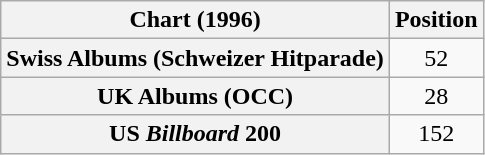<table class="wikitable sortable plainrowheaders" style="text-align:center">
<tr>
<th scope="col">Chart (1996)</th>
<th scope="col">Position</th>
</tr>
<tr>
<th scope="row">Swiss Albums (Schweizer Hitparade)</th>
<td>52</td>
</tr>
<tr>
<th scope="row">UK Albums (OCC)</th>
<td>28</td>
</tr>
<tr>
<th scope="row">US <em>Billboard</em> 200</th>
<td>152</td>
</tr>
</table>
